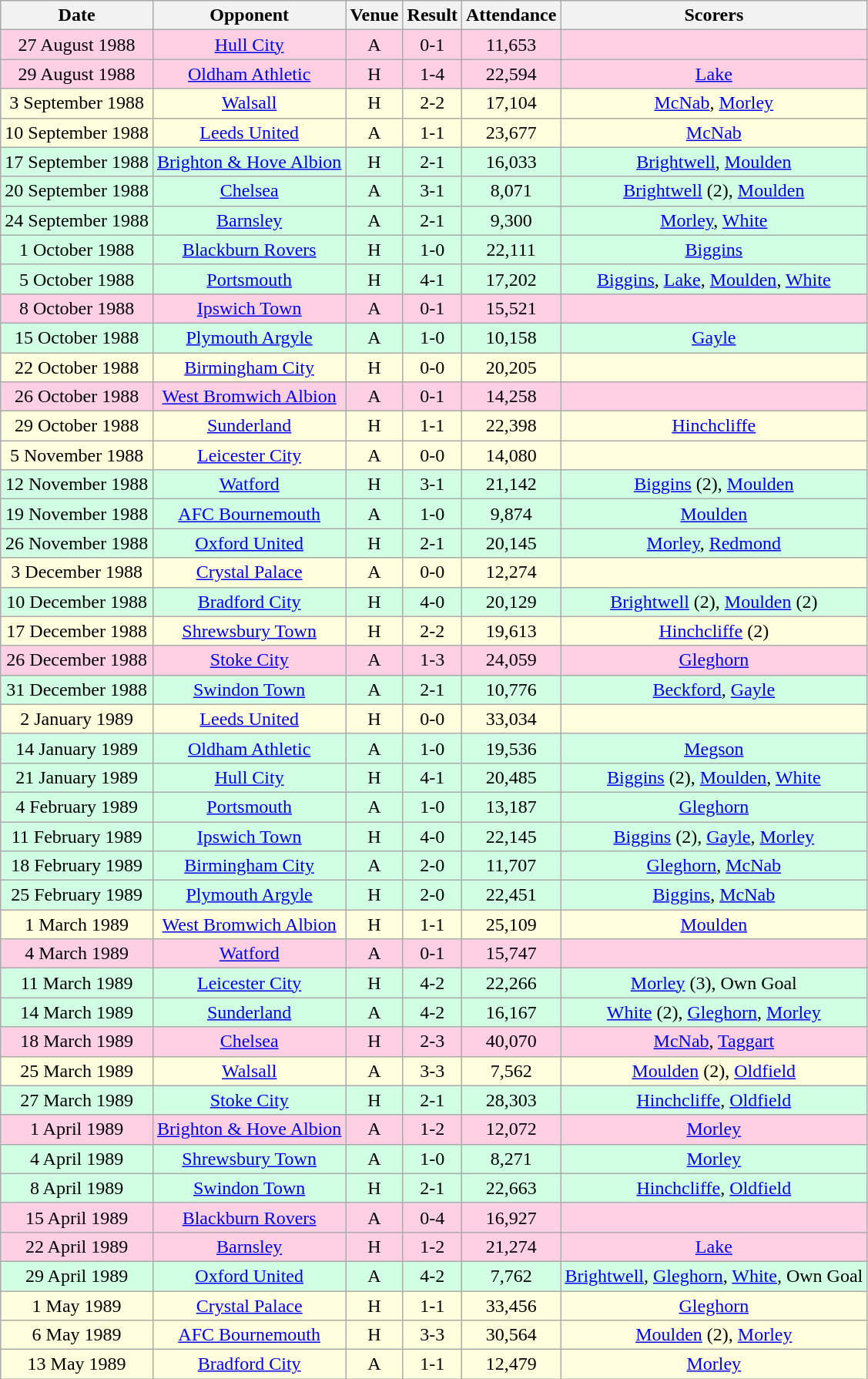<table class="wikitable sortable" style="font-size:100%; text-align:center">
<tr>
<th>Date</th>
<th>Opponent</th>
<th>Venue</th>
<th>Result</th>
<th>Attendance</th>
<th>Scorers</th>
</tr>
<tr style="background-color: #ffd0e3;">
<td>27 August 1988</td>
<td><a href='#'>Hull City</a></td>
<td>A</td>
<td>0-1</td>
<td>11,653</td>
<td></td>
</tr>
<tr style="background-color: #ffd0e3;">
<td>29 August 1988</td>
<td><a href='#'>Oldham Athletic</a></td>
<td>H</td>
<td>1-4</td>
<td>22,594</td>
<td><a href='#'>Lake</a></td>
</tr>
<tr style="background-color: #ffffdd;">
<td>3 September 1988</td>
<td><a href='#'>Walsall</a></td>
<td>H</td>
<td>2-2</td>
<td>17,104</td>
<td><a href='#'>McNab</a>, <a href='#'>Morley</a></td>
</tr>
<tr style="background-color: #ffffdd;">
<td>10 September 1988</td>
<td><a href='#'>Leeds United</a></td>
<td>A</td>
<td>1-1</td>
<td>23,677</td>
<td><a href='#'>McNab</a></td>
</tr>
<tr style="background-color: #d0ffe3;">
<td>17 September 1988</td>
<td><a href='#'>Brighton & Hove Albion</a></td>
<td>H</td>
<td>2-1</td>
<td>16,033</td>
<td><a href='#'>Brightwell</a>, <a href='#'>Moulden</a></td>
</tr>
<tr style="background-color: #d0ffe3;">
<td>20 September 1988</td>
<td><a href='#'>Chelsea</a></td>
<td>A</td>
<td>3-1</td>
<td>8,071</td>
<td><a href='#'>Brightwell</a> (2), <a href='#'>Moulden</a></td>
</tr>
<tr style="background-color: #d0ffe3;">
<td>24 September 1988</td>
<td><a href='#'>Barnsley</a></td>
<td>A</td>
<td>2-1</td>
<td>9,300</td>
<td><a href='#'>Morley</a>, <a href='#'>White</a></td>
</tr>
<tr style="background-color: #d0ffe3;">
<td>1 October 1988</td>
<td><a href='#'>Blackburn Rovers</a></td>
<td>H</td>
<td>1-0</td>
<td>22,111</td>
<td><a href='#'>Biggins</a></td>
</tr>
<tr style="background-color: #d0ffe3;">
<td>5 October 1988</td>
<td><a href='#'>Portsmouth</a></td>
<td>H</td>
<td>4-1</td>
<td>17,202</td>
<td><a href='#'>Biggins</a>, <a href='#'>Lake</a>, <a href='#'>Moulden</a>, <a href='#'>White</a></td>
</tr>
<tr style="background-color: #ffd0e3;">
<td>8 October 1988</td>
<td><a href='#'>Ipswich Town</a></td>
<td>A</td>
<td>0-1</td>
<td>15,521</td>
<td></td>
</tr>
<tr style="background-color: #d0ffe3;">
<td>15 October 1988</td>
<td><a href='#'>Plymouth Argyle</a></td>
<td>A</td>
<td>1-0</td>
<td>10,158</td>
<td><a href='#'>Gayle</a></td>
</tr>
<tr style="background-color: #ffffdd;">
<td>22 October 1988</td>
<td><a href='#'>Birmingham City</a></td>
<td>H</td>
<td>0-0</td>
<td>20,205</td>
<td></td>
</tr>
<tr style="background-color: #ffd0e3;">
<td>26 October 1988</td>
<td><a href='#'>West Bromwich Albion</a></td>
<td>A</td>
<td>0-1</td>
<td>14,258</td>
<td></td>
</tr>
<tr style="background-color: #ffffdd;">
<td>29 October 1988</td>
<td><a href='#'>Sunderland</a></td>
<td>H</td>
<td>1-1</td>
<td>22,398</td>
<td><a href='#'>Hinchcliffe</a></td>
</tr>
<tr style="background-color: #ffffdd;">
<td>5 November 1988</td>
<td><a href='#'>Leicester City</a></td>
<td>A</td>
<td>0-0</td>
<td>14,080</td>
<td></td>
</tr>
<tr style="background-color: #d0ffe3;">
<td>12 November 1988</td>
<td><a href='#'>Watford</a></td>
<td>H</td>
<td>3-1</td>
<td>21,142</td>
<td><a href='#'>Biggins</a> (2), <a href='#'>Moulden</a></td>
</tr>
<tr style="background-color: #d0ffe3;">
<td>19 November 1988</td>
<td><a href='#'>AFC Bournemouth</a></td>
<td>A</td>
<td>1-0</td>
<td>9,874</td>
<td><a href='#'>Moulden</a></td>
</tr>
<tr style="background-color: #d0ffe3;">
<td>26 November 1988</td>
<td><a href='#'>Oxford United</a></td>
<td>H</td>
<td>2-1</td>
<td>20,145</td>
<td><a href='#'>Morley</a>, <a href='#'>Redmond</a></td>
</tr>
<tr style="background-color: #ffffdd;">
<td>3 December 1988</td>
<td><a href='#'>Crystal Palace</a></td>
<td>A</td>
<td>0-0</td>
<td>12,274</td>
<td></td>
</tr>
<tr style="background-color: #d0ffe3;">
<td>10 December 1988</td>
<td><a href='#'>Bradford City</a></td>
<td>H</td>
<td>4-0</td>
<td>20,129</td>
<td><a href='#'>Brightwell</a> (2), <a href='#'>Moulden</a> (2)</td>
</tr>
<tr style="background-color: #ffffdd;">
<td>17 December 1988</td>
<td><a href='#'>Shrewsbury Town</a></td>
<td>H</td>
<td>2-2</td>
<td>19,613</td>
<td><a href='#'>Hinchcliffe</a> (2)</td>
</tr>
<tr style="background-color: #ffd0e3;">
<td>26 December 1988</td>
<td><a href='#'>Stoke City</a></td>
<td>A</td>
<td>1-3</td>
<td>24,059</td>
<td><a href='#'>Gleghorn</a></td>
</tr>
<tr style="background-color: #d0ffe3;">
<td>31 December 1988</td>
<td><a href='#'>Swindon Town</a></td>
<td>A</td>
<td>2-1</td>
<td>10,776</td>
<td><a href='#'>Beckford</a>, <a href='#'>Gayle</a></td>
</tr>
<tr style="background-color: #ffffdd;">
<td>2 January 1989</td>
<td><a href='#'>Leeds United</a></td>
<td>H</td>
<td>0-0</td>
<td>33,034</td>
<td></td>
</tr>
<tr style="background-color: #d0ffe3;">
<td>14 January 1989</td>
<td><a href='#'>Oldham Athletic</a></td>
<td>A</td>
<td>1-0</td>
<td>19,536</td>
<td><a href='#'>Megson</a></td>
</tr>
<tr style="background-color: #d0ffe3;">
<td>21 January 1989</td>
<td><a href='#'>Hull City</a></td>
<td>H</td>
<td>4-1</td>
<td>20,485</td>
<td><a href='#'>Biggins</a> (2), <a href='#'>Moulden</a>, <a href='#'>White</a></td>
</tr>
<tr style="background-color: #d0ffe3;">
<td>4 February 1989</td>
<td><a href='#'>Portsmouth</a></td>
<td>A</td>
<td>1-0</td>
<td>13,187</td>
<td><a href='#'>Gleghorn</a></td>
</tr>
<tr style="background-color: #d0ffe3;">
<td>11 February 1989</td>
<td><a href='#'>Ipswich Town</a></td>
<td>H</td>
<td>4-0</td>
<td>22,145</td>
<td><a href='#'>Biggins</a> (2), <a href='#'>Gayle</a>, <a href='#'>Morley</a></td>
</tr>
<tr style="background-color: #d0ffe3;">
<td>18 February 1989</td>
<td><a href='#'>Birmingham City</a></td>
<td>A</td>
<td>2-0</td>
<td>11,707</td>
<td><a href='#'>Gleghorn</a>, <a href='#'>McNab</a></td>
</tr>
<tr style="background-color: #d0ffe3;">
<td>25 February 1989</td>
<td><a href='#'>Plymouth Argyle</a></td>
<td>H</td>
<td>2-0</td>
<td>22,451</td>
<td><a href='#'>Biggins</a>, <a href='#'>McNab</a></td>
</tr>
<tr style="background-color: #ffffdd;">
<td>1 March 1989</td>
<td><a href='#'>West Bromwich Albion</a></td>
<td>H</td>
<td>1-1</td>
<td>25,109</td>
<td><a href='#'>Moulden</a></td>
</tr>
<tr style="background-color: #ffd0e3;">
<td>4 March 1989</td>
<td><a href='#'>Watford</a></td>
<td>A</td>
<td>0-1</td>
<td>15,747</td>
<td></td>
</tr>
<tr style="background-color: #d0ffe3;">
<td>11 March 1989</td>
<td><a href='#'>Leicester City</a></td>
<td>H</td>
<td>4-2</td>
<td>22,266</td>
<td><a href='#'>Morley</a> (3), Own Goal</td>
</tr>
<tr style="background-color: #d0ffe3;">
<td>14 March 1989</td>
<td><a href='#'>Sunderland</a></td>
<td>A</td>
<td>4-2</td>
<td>16,167</td>
<td><a href='#'>White</a> (2), <a href='#'>Gleghorn</a>, <a href='#'>Morley</a></td>
</tr>
<tr style="background-color: #ffd0e3;">
<td>18 March 1989</td>
<td><a href='#'>Chelsea</a></td>
<td>H</td>
<td>2-3</td>
<td>40,070</td>
<td><a href='#'>McNab</a>, <a href='#'>Taggart</a></td>
</tr>
<tr style="background-color: #ffffdd;">
<td>25 March 1989</td>
<td><a href='#'>Walsall</a></td>
<td>A</td>
<td>3-3</td>
<td>7,562</td>
<td><a href='#'>Moulden</a> (2), <a href='#'>Oldfield</a></td>
</tr>
<tr style="background-color: #d0ffe3;">
<td>27 March 1989</td>
<td><a href='#'>Stoke City</a></td>
<td>H</td>
<td>2-1</td>
<td>28,303</td>
<td><a href='#'>Hinchcliffe</a>, <a href='#'>Oldfield</a></td>
</tr>
<tr style="background-color: #ffd0e3;">
<td>1 April 1989</td>
<td><a href='#'>Brighton & Hove Albion</a></td>
<td>A</td>
<td>1-2</td>
<td>12,072</td>
<td><a href='#'>Morley</a></td>
</tr>
<tr style="background-color: #d0ffe3;">
<td>4 April 1989</td>
<td><a href='#'>Shrewsbury Town</a></td>
<td>A</td>
<td>1-0</td>
<td>8,271</td>
<td><a href='#'>Morley</a></td>
</tr>
<tr style="background-color: #d0ffe3;">
<td>8 April 1989</td>
<td><a href='#'>Swindon Town</a></td>
<td>H</td>
<td>2-1</td>
<td>22,663</td>
<td><a href='#'>Hinchcliffe</a>, <a href='#'>Oldfield</a></td>
</tr>
<tr style="background-color: #ffd0e3;">
<td>15 April 1989</td>
<td><a href='#'>Blackburn Rovers</a></td>
<td>A</td>
<td>0-4</td>
<td>16,927</td>
<td></td>
</tr>
<tr style="background-color: #ffd0e3;">
<td>22 April 1989</td>
<td><a href='#'>Barnsley</a></td>
<td>H</td>
<td>1-2</td>
<td>21,274</td>
<td><a href='#'>Lake</a></td>
</tr>
<tr style="background-color: #d0ffe3;">
<td>29 April 1989</td>
<td><a href='#'>Oxford United</a></td>
<td>A</td>
<td>4-2</td>
<td>7,762</td>
<td><a href='#'>Brightwell</a>, <a href='#'>Gleghorn</a>, <a href='#'>White</a>, Own Goal</td>
</tr>
<tr style="background-color: #ffffdd;">
<td>1 May 1989</td>
<td><a href='#'>Crystal Palace</a></td>
<td>H</td>
<td>1-1</td>
<td>33,456</td>
<td><a href='#'>Gleghorn</a></td>
</tr>
<tr style="background-color: #ffffdd;">
<td>6 May 1989</td>
<td><a href='#'>AFC Bournemouth</a></td>
<td>H</td>
<td>3-3</td>
<td>30,564</td>
<td><a href='#'>Moulden</a> (2), <a href='#'>Morley</a></td>
</tr>
<tr style="background-color: #ffffdd;">
<td>13 May 1989</td>
<td><a href='#'>Bradford City</a></td>
<td>A</td>
<td>1-1</td>
<td>12,479</td>
<td><a href='#'>Morley</a></td>
</tr>
</table>
